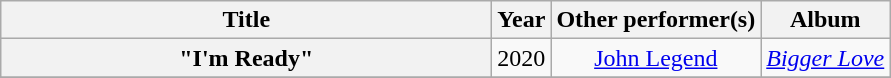<table class="wikitable plainrowheaders" style="text-align:center;">
<tr>
<th scope="col" style="width:20em;">Title</th>
<th scope="col">Year</th>
<th scope="col">Other performer(s)</th>
<th scope="col">Album</th>
</tr>
<tr>
<th scope="row">"I'm Ready"</th>
<td>2020</td>
<td><a href='#'>John Legend</a></td>
<td><em><a href='#'>Bigger Love</a></em></td>
</tr>
<tr>
</tr>
</table>
